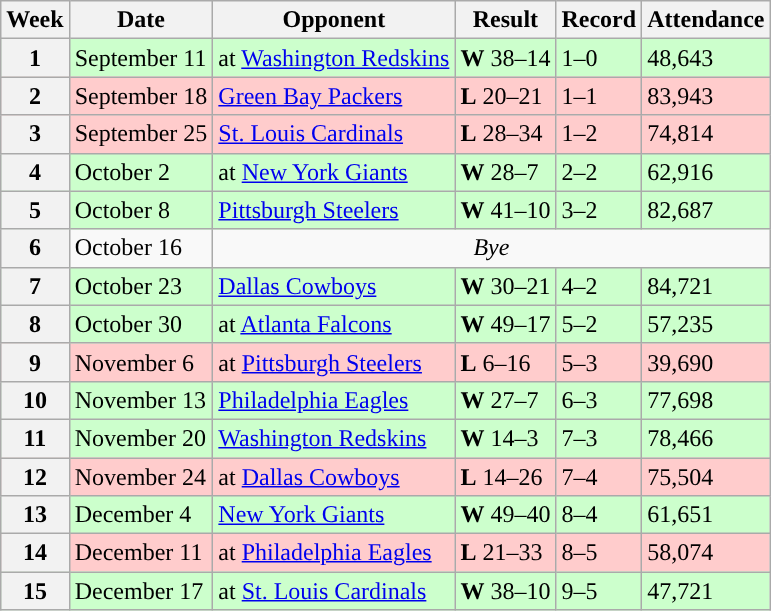<table class="wikitable">
<tr>
<th>Week</th>
<th>Date</th>
<th>Opponent</th>
<th>Result</th>
<th>Record</th>
<th>Attendance</th>
</tr>
<tr style="background:#cfc">
<th>1</th>
<td>September 11</td>
<td>at <a href='#'>Washington Redskins</a></td>
<td><strong>W</strong> 38–14</td>
<td>1–0</td>
<td>48,643</td>
</tr>
<tr style="background:#fcc">
<th>2</th>
<td>September 18</td>
<td><a href='#'>Green Bay Packers</a></td>
<td><strong>L</strong> 20–21</td>
<td>1–1</td>
<td>83,943</td>
</tr>
<tr style="background:#fcc">
<th>3</th>
<td>September 25</td>
<td><a href='#'>St. Louis Cardinals</a></td>
<td><strong>L</strong> 28–34</td>
<td>1–2</td>
<td>74,814</td>
</tr>
<tr style="background:#cfc">
<th>4</th>
<td>October 2</td>
<td>at <a href='#'>New York Giants</a></td>
<td><strong>W</strong> 28–7</td>
<td>2–2</td>
<td>62,916</td>
</tr>
<tr style="background:#cfc">
<th>5</th>
<td>October 8</td>
<td><a href='#'>Pittsburgh Steelers</a></td>
<td><strong>W</strong> 41–10</td>
<td>3–2</td>
<td>82,687</td>
</tr>
<tr style="background:">
<th>6</th>
<td>October 16</td>
<td colspan=4 align="center"><em>Bye</em></td>
</tr>
<tr style="background:#cfc">
<th>7</th>
<td>October 23</td>
<td><a href='#'>Dallas Cowboys</a></td>
<td><strong>W</strong> 30–21</td>
<td>4–2</td>
<td>84,721</td>
</tr>
<tr style="background:#cfc">
<th>8</th>
<td>October 30</td>
<td>at <a href='#'>Atlanta Falcons</a></td>
<td><strong>W</strong> 49–17</td>
<td>5–2</td>
<td>57,235</td>
</tr>
<tr style="background:#fcc">
<th>9</th>
<td>November 6</td>
<td>at <a href='#'>Pittsburgh Steelers</a></td>
<td><strong>L</strong> 6–16</td>
<td>5–3</td>
<td>39,690</td>
</tr>
<tr style="background:#cfc">
<th>10</th>
<td>November 13</td>
<td><a href='#'>Philadelphia Eagles</a></td>
<td><strong>W</strong> 27–7</td>
<td>6–3</td>
<td>77,698</td>
</tr>
<tr style="background:#cfc">
<th>11</th>
<td>November 20</td>
<td><a href='#'>Washington Redskins</a></td>
<td><strong>W</strong> 14–3</td>
<td>7–3</td>
<td>78,466</td>
</tr>
<tr style="background:#fcc">
<th>12</th>
<td>November 24</td>
<td>at <a href='#'>Dallas Cowboys</a></td>
<td><strong>L</strong> 14–26</td>
<td>7–4</td>
<td>75,504</td>
</tr>
<tr style="background:#cfc">
<th>13</th>
<td>December 4</td>
<td><a href='#'>New York Giants</a></td>
<td><strong>W</strong> 49–40</td>
<td>8–4</td>
<td>61,651</td>
</tr>
<tr style="background:#fcc">
<th>14</th>
<td>December 11</td>
<td>at <a href='#'>Philadelphia Eagles</a></td>
<td><strong>L</strong> 21–33</td>
<td>8–5</td>
<td>58,074</td>
</tr>
<tr style="background:#cfc">
<th>15</th>
<td>December 17</td>
<td>at <a href='#'>St. Louis Cardinals</a></td>
<td><strong>W</strong> 38–10</td>
<td>9–5</td>
<td>47,721</td>
</tr>
</table>
